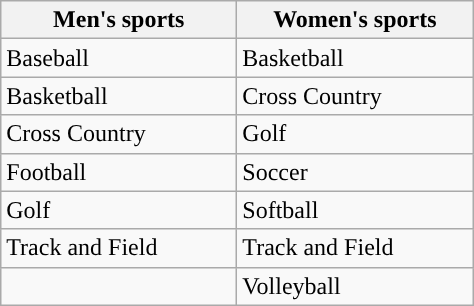<table class= wikitable>
<tr>
<th width=150px>Men's sports</th>
<th width=150px>Women's sports</th>
</tr>
<tr>
<td>Baseball</td>
<td>Basketball</td>
</tr>
<tr>
<td>Basketball</td>
<td>Cross Country</td>
</tr>
<tr>
<td>Cross Country</td>
<td>Golf</td>
</tr>
<tr>
<td>Football</td>
<td>Soccer</td>
</tr>
<tr>
<td>Golf</td>
<td>Softball</td>
</tr>
<tr>
<td>Track and Field</td>
<td>Track and Field</td>
</tr>
<tr>
<td></td>
<td>Volleyball</td>
</tr>
</table>
